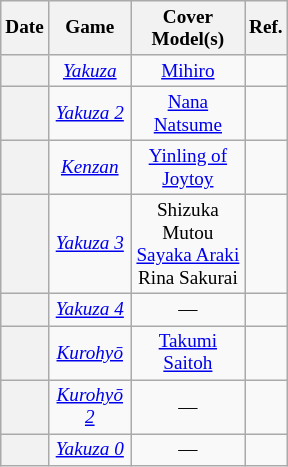<table class="wikitable floatright" style="font-size:80%;text-align:center;width:15em">
<tr>
<th>Date</th>
<th>Game</th>
<th>Cover Model(s)</th>
<th>Ref.</th>
</tr>
<tr>
<th></th>
<td><a href='#'><em>Yakuza</em></a></td>
<td><a href='#'>Mihiro</a></td>
<td></td>
</tr>
<tr>
<th></th>
<td><em><a href='#'>Yakuza 2</a></em></td>
<td><a href='#'>Nana Natsume</a></td>
<td></td>
</tr>
<tr>
<th></th>
<td><a href='#'><em>Kenzan</em></a></td>
<td><a href='#'>Yinling of Joytoy</a></td>
<td></td>
</tr>
<tr>
<th></th>
<td><em><a href='#'>Yakuza 3</a></em></td>
<td>Shizuka Mutou<br><a href='#'>Sayaka Araki</a><br>Rina Sakurai</td>
<td></td>
</tr>
<tr>
<th></th>
<td><em><a href='#'>Yakuza 4</a></em></td>
<td>—</td>
<td></td>
</tr>
<tr>
<th></th>
<td><a href='#'><em>Kurohyō</em></a></td>
<td><a href='#'>Takumi Saitoh</a></td>
<td></td>
</tr>
<tr>
<th></th>
<td><a href='#'><em>Kurohyō 2</em></a></td>
<td>—</td>
<td></td>
</tr>
<tr>
<th></th>
<td><em><a href='#'>Yakuza 0</a></em></td>
<td>—</td>
<td></td>
</tr>
</table>
